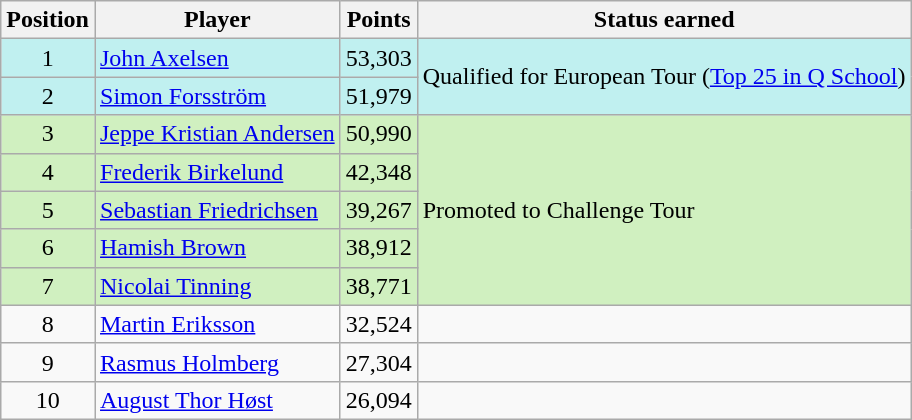<table class=wikitable>
<tr>
<th>Position</th>
<th>Player</th>
<th>Points</th>
<th>Status earned</th>
</tr>
<tr style="background:#C0F0F0;">
<td align=center>1</td>
<td> <a href='#'>John Axelsen</a></td>
<td align=center>53,303</td>
<td rowspan=2>Qualified for European Tour (<a href='#'>Top 25 in Q School</a>)</td>
</tr>
<tr style="background:#C0F0F0;">
<td align=center>2</td>
<td> <a href='#'>Simon Forsström</a></td>
<td align=center>51,979</td>
</tr>
<tr style="background:#D0F0C0;">
<td align=center>3</td>
<td> <a href='#'>Jeppe Kristian Andersen</a></td>
<td align=center>50,990</td>
<td rowspan=5>Promoted to Challenge Tour</td>
</tr>
<tr style="background:#D0F0C0;">
<td align=center>4</td>
<td> <a href='#'>Frederik Birkelund</a></td>
<td align=center>42,348</td>
</tr>
<tr style="background:#D0F0C0;">
<td align=center>5</td>
<td> <a href='#'>Sebastian Friedrichsen</a></td>
<td align=center>39,267</td>
</tr>
<tr style="background:#D0F0C0;">
<td align=center>6</td>
<td> <a href='#'>Hamish Brown</a></td>
<td align=center>38,912</td>
</tr>
<tr style="background:#D0F0C0;">
<td align=center>7</td>
<td> <a href='#'>Nicolai Tinning</a></td>
<td align=center>38,771</td>
</tr>
<tr>
<td align=center>8</td>
<td> <a href='#'>Martin Eriksson</a></td>
<td align=center>32,524</td>
<td></td>
</tr>
<tr>
<td align=center>9</td>
<td> <a href='#'>Rasmus Holmberg</a></td>
<td align=center>27,304</td>
<td></td>
</tr>
<tr>
<td align=center>10</td>
<td> <a href='#'>August Thor Høst</a></td>
<td align=center>26,094</td>
<td></td>
</tr>
</table>
